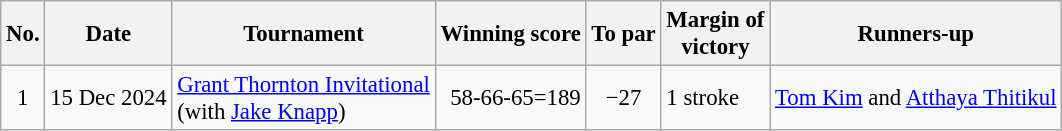<table class="wikitable" style="font-size:95%;">
<tr>
<th>No.</th>
<th>Date</th>
<th>Tournament</th>
<th>Winning score</th>
<th>To par</th>
<th>Margin of<br>victory</th>
<th>Runners-up</th>
</tr>
<tr>
<td align=center>1</td>
<td align=right>15 Dec 2024</td>
<td><a href='#'>Grant Thornton Invitational</a><br>(with  <a href='#'>Jake Knapp</a>)</td>
<td align=right>58-66-65=189</td>
<td align=center>−27</td>
<td>1 stroke</td>
<td> <a href='#'>Tom Kim</a> and  <a href='#'>Atthaya Thitikul</a></td>
</tr>
</table>
